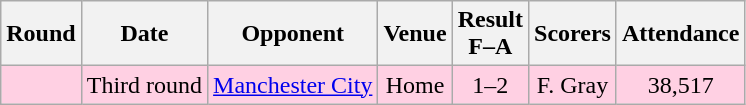<table class="wikitable sortable" style="text-align:center;">
<tr>
<th>Round</th>
<th>Date</th>
<th>Opponent</th>
<th>Venue</th>
<th>Result<br>F–A</th>
<th class=unsortable>Scorers</th>
<th>Attendance</th>
</tr>
<tr bgcolor="#ffd0e3">
<td></td>
<td>Third round</td>
<td><a href='#'>Manchester City</a></td>
<td>Home</td>
<td>1–2</td>
<td>F. Gray</td>
<td>38,517</td>
</tr>
</table>
